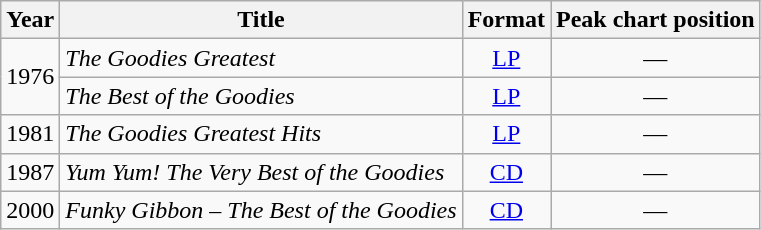<table class="wikitable" style="text-align: center">
<tr>
<th>Year</th>
<th>Title</th>
<th>Format</th>
<th>Peak chart position</th>
</tr>
<tr>
<td rowspan="2">1976</td>
<td style="text-align: left"><em>The Goodies Greatest</em></td>
<td><a href='#'>LP</a></td>
<td>—</td>
</tr>
<tr>
<td style="text-align: left"><em>The Best of the Goodies</em></td>
<td><a href='#'>LP</a></td>
<td>—</td>
</tr>
<tr>
<td>1981</td>
<td style="text-align: left"><em>The Goodies Greatest Hits</em></td>
<td><a href='#'>LP</a></td>
<td>—</td>
</tr>
<tr>
<td>1987</td>
<td style="text-align: left"><em>Yum Yum! The Very Best of the Goodies</em></td>
<td><a href='#'>CD</a></td>
<td>—</td>
</tr>
<tr>
<td>2000</td>
<td style="text-align: left"><em>Funky Gibbon – The Best of the Goodies</em></td>
<td><a href='#'>CD</a></td>
<td>—</td>
</tr>
</table>
